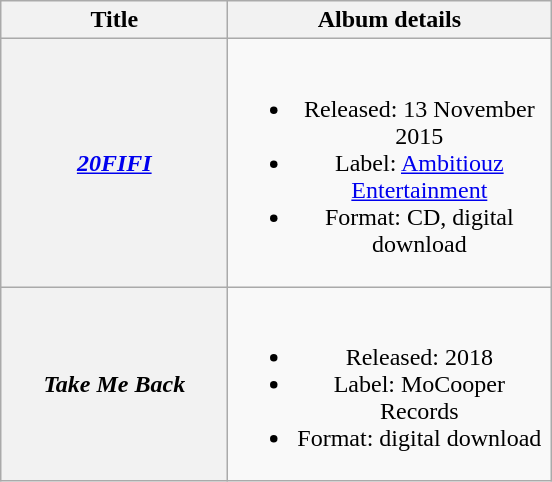<table class="wikitable" style="text-align:center;">
<tr>
<th scope="col" style="width:9em;">Title</th>
<th scope="col" style="width:13em;">Album details</th>
</tr>
<tr>
<th scope="row"><em><a href='#'>20FIFI</a></em></th>
<td><br><ul><li>Released: 13 November 2015</li><li>Label: <a href='#'>Ambitiouz Entertainment</a></li><li>Format: CD, digital download</li></ul></td>
</tr>
<tr>
<th scope="row"><em>Take Me Back</em></th>
<td><br><ul><li>Released: 2018</li><li>Label: MoCooper Records</li><li>Format: digital download</li></ul></td>
</tr>
</table>
